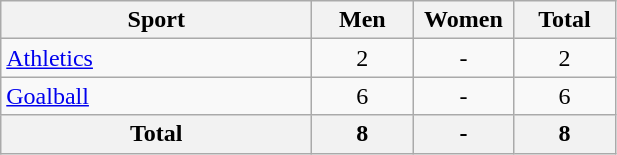<table class="wikitable" style="text-align:center;">
<tr>
<th width=200>Sport</th>
<th width=60>Men</th>
<th width=60>Women</th>
<th width=60>Total</th>
</tr>
<tr>
<td align=left><a href='#'>Athletics</a></td>
<td>2</td>
<td>-</td>
<td>2</td>
</tr>
<tr>
<td align=left><a href='#'>Goalball</a></td>
<td>6</td>
<td>-</td>
<td>6</td>
</tr>
<tr>
<th>Total</th>
<th>8</th>
<th>-</th>
<th>8</th>
</tr>
</table>
